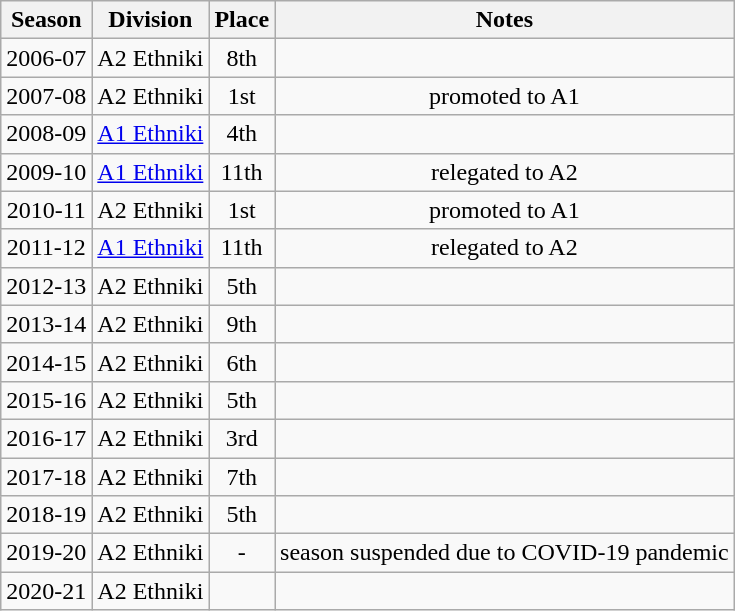<table class="wikitable" style="text-align:center">
<tr>
<th>Season</th>
<th>Division</th>
<th>Place</th>
<th>Notes</th>
</tr>
<tr>
<td>2006-07</td>
<td>A2 Ethniki</td>
<td>8th</td>
<td></td>
</tr>
<tr>
<td>2007-08</td>
<td>A2 Ethniki</td>
<td>1st</td>
<td>promoted to A1</td>
</tr>
<tr>
<td>2008-09</td>
<td><a href='#'>A1 Ethniki</a></td>
<td>4th</td>
<td></td>
</tr>
<tr>
<td>2009-10</td>
<td><a href='#'>A1 Ethniki</a></td>
<td>11th</td>
<td>relegated to A2</td>
</tr>
<tr>
<td>2010-11</td>
<td>A2 Ethniki</td>
<td>1st</td>
<td>promoted to A1</td>
</tr>
<tr>
<td>2011-12</td>
<td><a href='#'>A1 Ethniki</a></td>
<td>11th</td>
<td>relegated to A2</td>
</tr>
<tr>
<td>2012-13</td>
<td>A2 Ethniki</td>
<td>5th</td>
<td></td>
</tr>
<tr>
<td>2013-14</td>
<td>A2 Ethniki</td>
<td>9th</td>
<td></td>
</tr>
<tr>
<td>2014-15</td>
<td>A2 Ethniki</td>
<td>6th</td>
<td></td>
</tr>
<tr>
<td>2015-16</td>
<td>A2 Ethniki</td>
<td>5th</td>
<td></td>
</tr>
<tr>
<td>2016-17</td>
<td>A2 Ethniki</td>
<td>3rd</td>
<td></td>
</tr>
<tr>
<td>2017-18</td>
<td>A2 Ethniki</td>
<td>7th</td>
<td></td>
</tr>
<tr>
<td>2018-19</td>
<td>A2 Ethniki</td>
<td>5th</td>
<td></td>
</tr>
<tr>
<td>2019-20</td>
<td>A2 Ethniki</td>
<td>-</td>
<td>season suspended due to COVID-19 pandemic</td>
</tr>
<tr>
<td>2020-21</td>
<td>A2 Ethniki</td>
<td></td>
<td></td>
</tr>
</table>
